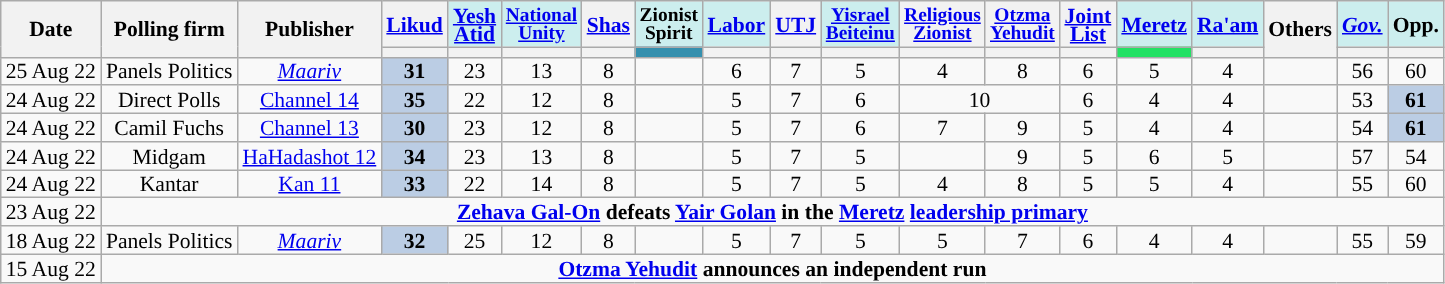<table class="wikitable sortable" style="text-align:center;font-size:90%;line-height:12px">
<tr>
<th rowspan="2">Date</th>
<th rowspan="2">Polling firm</th>
<th rowspan="2">Publisher</th>
<th><a href='#'>Likud</a></th>
<th style="background:#cee"><a href='#'>Yesh<br>Atid</a></th>
<th style="background:#cee;font-size:90% "><a href='#'>National<br>Unity</a></th>
<th><a href='#'>Shas</a></th>
<th style="background:#cee;font-size:90% ">Zionist<br>Spirit</th>
<th style="background:#cee"><a href='#'>Labor</a></th>
<th><a href='#'>UTJ</a></th>
<th style="background:#cee; font-size:90%"><a href='#'>Yisrael<br>Beiteinu</a></th>
<th style="font-size:90%"><a href='#'>Religious<br>Zionist</a></th>
<th style="font-size:90%"><a href='#'>Otzma<br>Yehudit</a></th>
<th><a href='#'>Joint<br>List</a></th>
<th style="background:#cee"><a href='#'>Meretz</a></th>
<th style="background:#cee"><a href='#'>Ra'am</a></th>
<th rowspan="2">Others</th>
<th style="background:#cee"><a href='#'><em>Gov.</em></a></th>
<th style=background:#cee>Opp.</th>
</tr>
<tr>
<th style="background:"></th>
<th style="background:"></th>
<th style="background:"></th>
<th style="background:"></th>
<th style="background:#3590AE"></th>
<th style="background:"></th>
<th style="background:"></th>
<th style="background:"></th>
<th style="background:"></th>
<th style="background:"></th>
<th style="background:"></th>
<th style="background:#23e164"></th>
<th style="background:"></th>
<th style="background:"></th>
<th style=background:></th>
</tr>
<tr>
<td>25 Aug 22</td>
<td>Panels Politics</td>
<td><em><a href='#'>Maariv</a></em></td>
<td style="background:#BBCDE4"><strong>31</strong></td>
<td>23</td>
<td>13</td>
<td>8</td>
<td></td>
<td>6</td>
<td>7</td>
<td>5</td>
<td>4</td>
<td>8</td>
<td>6</td>
<td>5</td>
<td>4</td>
<td></td>
<td>56</td>
<td>60</td>
</tr>
<tr>
<td>24 Aug 22</td>
<td>Direct Polls</td>
<td><a href='#'>Channel 14</a></td>
<td style="background:#BBCDE4"><strong>35</strong></td>
<td>22</td>
<td>12</td>
<td>8</td>
<td></td>
<td>5</td>
<td>7</td>
<td>6</td>
<td colspan="2">10</td>
<td>6</td>
<td>4</td>
<td>4</td>
<td></td>
<td>53</td>
<td style=background:#BBCDE4><strong>61</strong></td>
</tr>
<tr>
<td>24 Aug 22</td>
<td>Camil Fuchs</td>
<td><a href='#'>Channel 13</a></td>
<td style="background:#BBCDE4"><strong>30</strong></td>
<td>23</td>
<td>12</td>
<td>8</td>
<td></td>
<td>5</td>
<td>7</td>
<td>6</td>
<td>7</td>
<td>9</td>
<td>5</td>
<td>4</td>
<td>4</td>
<td></td>
<td>54</td>
<td style=background:#BBCDE4><strong>61</strong></td>
</tr>
<tr>
<td>24 Aug 22</td>
<td>Midgam</td>
<td><a href='#'>HaHadashot 12</a></td>
<td style="background:#BBCDE4"><strong>34</strong></td>
<td>23</td>
<td>13</td>
<td>8</td>
<td></td>
<td>5</td>
<td>7</td>
<td>5</td>
<td></td>
<td>9</td>
<td>5</td>
<td>6</td>
<td>5</td>
<td></td>
<td>57</td>
<td>54</td>
</tr>
<tr>
<td>24 Aug 22</td>
<td>Kantar</td>
<td><a href='#'>Kan 11</a></td>
<td style="background:#BBCDE4"><strong>33</strong></td>
<td>22</td>
<td>14</td>
<td>8</td>
<td></td>
<td>5</td>
<td>7</td>
<td>5</td>
<td>4</td>
<td>8</td>
<td>5</td>
<td>5</td>
<td>4</td>
<td></td>
<td>55</td>
<td>60</td>
</tr>
<tr>
<td data-sort-value="2022-08-23">23 Aug 22</td>
<td colspan="18"><strong><a href='#'>Zehava Gal-On</a> defeats <a href='#'>Yair Golan</a> in the <a href='#'>Meretz</a> <a href='#'>leadership primary</a></strong></td>
</tr>
<tr>
<td>18 Aug 22</td>
<td>Panels Politics</td>
<td><em><a href='#'>Maariv</a></em></td>
<td style="background:#BBCDE4"><strong>32</strong></td>
<td>25</td>
<td>12</td>
<td>8</td>
<td></td>
<td>5</td>
<td>7</td>
<td>5</td>
<td>5</td>
<td>7</td>
<td>6</td>
<td>4</td>
<td>4</td>
<td></td>
<td>55</td>
<td>59</td>
</tr>
<tr>
<td>15 Aug 22</td>
<td colspan="18"><strong><a href='#'>Otzma Yehudit</a> announces an independent run</strong></td>
</tr>
</table>
